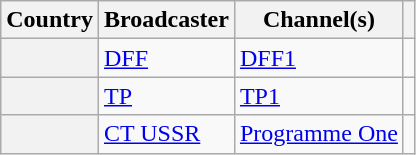<table class="wikitable plainrowheaders">
<tr>
<th scope="col">Country</th>
<th scope="col">Broadcaster</th>
<th scope="col">Channel(s)</th>
<th scope="col"></th>
</tr>
<tr>
<th scope="row"></th>
<td><a href='#'>DFF</a></td>
<td><a href='#'>DFF1</a></td>
<td></td>
</tr>
<tr>
<th scope="row"></th>
<td><a href='#'>TP</a></td>
<td><a href='#'>TP1</a></td>
<td></td>
</tr>
<tr>
<th scope="row"></th>
<td><a href='#'>CT USSR</a></td>
<td><a href='#'>Programme One</a></td>
<td></td>
</tr>
</table>
